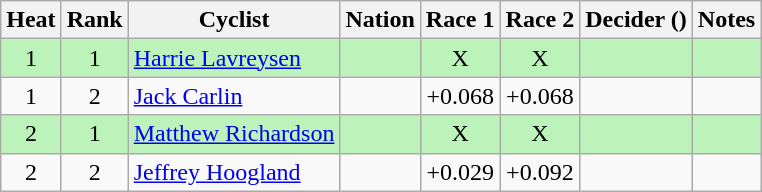<table class="wikitable sortable" style="text-align:center">
<tr>
<th>Heat</th>
<th>Rank</th>
<th>Cyclist</th>
<th>Nation</th>
<th>Race 1</th>
<th>Race 2</th>
<th>Decider ()</th>
<th>Notes</th>
</tr>
<tr bgcolor=bbf3bb>
<td>1</td>
<td>1</td>
<td align=left><a href='#'>Harrie Lavreysen</a></td>
<td align=left></td>
<td>X</td>
<td>X</td>
<td></td>
<td></td>
</tr>
<tr>
<td>1</td>
<td>2</td>
<td align=left><a href='#'>Jack Carlin</a></td>
<td align=left></td>
<td>+0.068</td>
<td>+0.068</td>
<td></td>
<td></td>
</tr>
<tr bgcolor=bbf3bb>
<td>2</td>
<td>1</td>
<td align=left><a href='#'>Matthew Richardson</a></td>
<td align=left></td>
<td>X</td>
<td>X</td>
<td></td>
<td></td>
</tr>
<tr>
<td>2</td>
<td>2</td>
<td align=left><a href='#'>Jeffrey Hoogland</a></td>
<td align=left></td>
<td>+0.029</td>
<td>+0.092</td>
<td></td>
<td></td>
</tr>
</table>
